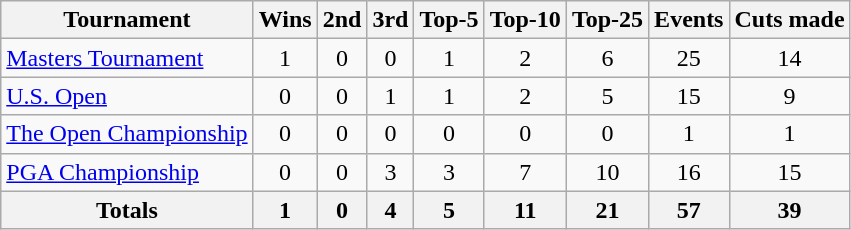<table class=wikitable style=text-align:center>
<tr>
<th>Tournament</th>
<th>Wins</th>
<th>2nd</th>
<th>3rd</th>
<th>Top-5</th>
<th>Top-10</th>
<th>Top-25</th>
<th>Events</th>
<th>Cuts made</th>
</tr>
<tr>
<td align=left><a href='#'>Masters Tournament</a></td>
<td>1</td>
<td>0</td>
<td>0</td>
<td>1</td>
<td>2</td>
<td>6</td>
<td>25</td>
<td>14</td>
</tr>
<tr>
<td align=left><a href='#'>U.S. Open</a></td>
<td>0</td>
<td>0</td>
<td>1</td>
<td>1</td>
<td>2</td>
<td>5</td>
<td>15</td>
<td>9</td>
</tr>
<tr>
<td align=left><a href='#'>The Open Championship</a></td>
<td>0</td>
<td>0</td>
<td>0</td>
<td>0</td>
<td>0</td>
<td>0</td>
<td>1</td>
<td>1</td>
</tr>
<tr>
<td align=left><a href='#'>PGA Championship</a></td>
<td>0</td>
<td>0</td>
<td>3</td>
<td>3</td>
<td>7</td>
<td>10</td>
<td>16</td>
<td>15</td>
</tr>
<tr>
<th>Totals</th>
<th>1</th>
<th>0</th>
<th>4</th>
<th>5</th>
<th>11</th>
<th>21</th>
<th>57</th>
<th>39</th>
</tr>
</table>
